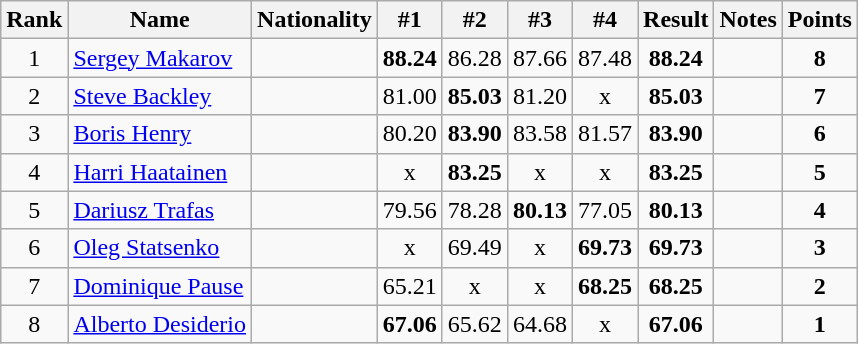<table class="wikitable sortable" style="text-align:center">
<tr>
<th>Rank</th>
<th>Name</th>
<th>Nationality</th>
<th>#1</th>
<th>#2</th>
<th>#3</th>
<th>#4</th>
<th>Result</th>
<th>Notes</th>
<th>Points</th>
</tr>
<tr>
<td>1</td>
<td align=left><a href='#'>Sergey Makarov</a></td>
<td align=left></td>
<td><strong>88.24</strong></td>
<td>86.28</td>
<td>87.66</td>
<td>87.48</td>
<td><strong>88.24</strong></td>
<td></td>
<td><strong>8</strong></td>
</tr>
<tr>
<td>2</td>
<td align=left><a href='#'>Steve Backley</a></td>
<td align=left></td>
<td>81.00</td>
<td><strong>85.03</strong></td>
<td>81.20</td>
<td>x</td>
<td><strong>85.03</strong></td>
<td></td>
<td><strong>7</strong></td>
</tr>
<tr>
<td>3</td>
<td align=left><a href='#'>Boris Henry</a></td>
<td align=left></td>
<td>80.20</td>
<td><strong>83.90</strong></td>
<td>83.58</td>
<td>81.57</td>
<td><strong>83.90</strong></td>
<td></td>
<td><strong>6</strong></td>
</tr>
<tr>
<td>4</td>
<td align=left><a href='#'>Harri Haatainen</a></td>
<td align=left></td>
<td>x</td>
<td><strong>83.25</strong></td>
<td>x</td>
<td>x</td>
<td><strong>83.25</strong></td>
<td></td>
<td><strong>5</strong></td>
</tr>
<tr>
<td>5</td>
<td align=left><a href='#'>Dariusz Trafas</a></td>
<td align=left></td>
<td>79.56</td>
<td>78.28</td>
<td><strong>80.13</strong></td>
<td>77.05</td>
<td><strong>80.13</strong></td>
<td></td>
<td><strong>4</strong></td>
</tr>
<tr>
<td>6</td>
<td align=left><a href='#'>Oleg Statsenko</a></td>
<td align=left></td>
<td>x</td>
<td>69.49</td>
<td>x</td>
<td><strong>69.73</strong></td>
<td><strong>69.73</strong></td>
<td></td>
<td><strong>3</strong></td>
</tr>
<tr>
<td>7</td>
<td align=left><a href='#'>Dominique Pause</a></td>
<td align=left></td>
<td>65.21</td>
<td>x</td>
<td>x</td>
<td><strong>68.25</strong></td>
<td><strong>68.25</strong></td>
<td></td>
<td><strong>2</strong></td>
</tr>
<tr>
<td>8</td>
<td align=left><a href='#'>Alberto Desiderio</a></td>
<td align=left></td>
<td><strong>67.06</strong></td>
<td>65.62</td>
<td>64.68</td>
<td>x</td>
<td><strong>67.06</strong></td>
<td></td>
<td><strong>1</strong></td>
</tr>
</table>
